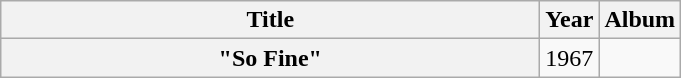<table class="wikitable plainrowheaders" style="text-align:center;">
<tr>
<th style="width:22em;">Title</th>
<th>Year</th>
<th>Album</th>
</tr>
<tr>
<th scope = "row">"So Fine"</th>
<td>1967</td>
<td></td>
</tr>
</table>
